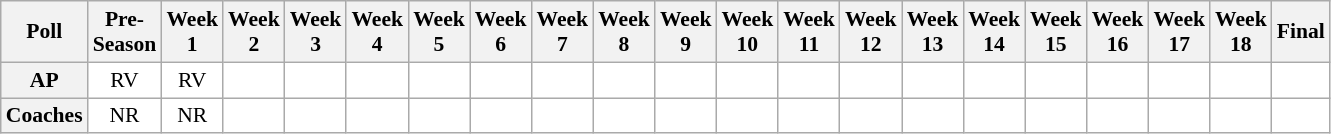<table class="wikitable" style="white-space:nowrap;font-size:90%">
<tr>
<th>Poll</th>
<th>Pre-<br>Season</th>
<th>Week<br>1</th>
<th>Week<br>2</th>
<th>Week<br>3</th>
<th>Week<br>4</th>
<th>Week<br>5</th>
<th>Week<br>6</th>
<th>Week<br>7</th>
<th>Week<br>8</th>
<th>Week<br>9</th>
<th>Week<br>10</th>
<th>Week<br>11</th>
<th>Week<br>12</th>
<th>Week<br>13</th>
<th>Week<br>14</th>
<th>Week<br>15</th>
<th>Week<br>16</th>
<th>Week<br>17</th>
<th>Week<br>18</th>
<th>Final</th>
</tr>
<tr style="text-align:center;">
<th>AP</th>
<td style="background:#FFF;">RV</td>
<td style="background:#FFF;">RV</td>
<td style="background:#FFF;"></td>
<td style="background:#FFF;"></td>
<td style="background:#FFF;"></td>
<td style="background:#FFF;"></td>
<td style="background:#FFF;"></td>
<td style="background:#FFF;"></td>
<td style="background:#FFF;"></td>
<td style="background:#FFF;"></td>
<td style="background:#FFF;"></td>
<td style="background:#FFF;"></td>
<td style="background:#FFF;"></td>
<td style="background:#FFF;"></td>
<td style="background:#FFF;"></td>
<td style="background:#FFF;"></td>
<td style="background:#FFF;"></td>
<td style="background:#FFF;"></td>
<td style="background:#FFF;"></td>
<td style="background:#FFF;"></td>
</tr>
<tr style="text-align:center;">
<th>Coaches</th>
<td style="background:#FFF;">NR</td>
<td style="background:#FFF;">NR</td>
<td style="background:#FFF;"></td>
<td style="background:#FFF;"></td>
<td style="background:#FFF;"></td>
<td style="background:#FFF;"></td>
<td style="background:#FFF;"></td>
<td style="background:#FFF;"></td>
<td style="background:#FFF;"></td>
<td style="background:#FFF;"></td>
<td style="background:#FFF;"></td>
<td style="background:#FFF;"></td>
<td style="background:#FFF;"></td>
<td style="background:#FFF;"></td>
<td style="background:#FFF;"></td>
<td style="background:#FFF;"></td>
<td style="background:#FFF;"></td>
<td style="background:#FFF;"></td>
<td style="background:#FFF;"></td>
<td style="background:#FFF;"></td>
</tr>
</table>
